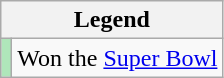<table class="wikitable">
<tr>
<th colspan="2">Legend</th>
</tr>
<tr>
<td style="background:#afe6ba;"></td>
<td>Won the <a href='#'>Super Bowl</a></td>
</tr>
</table>
